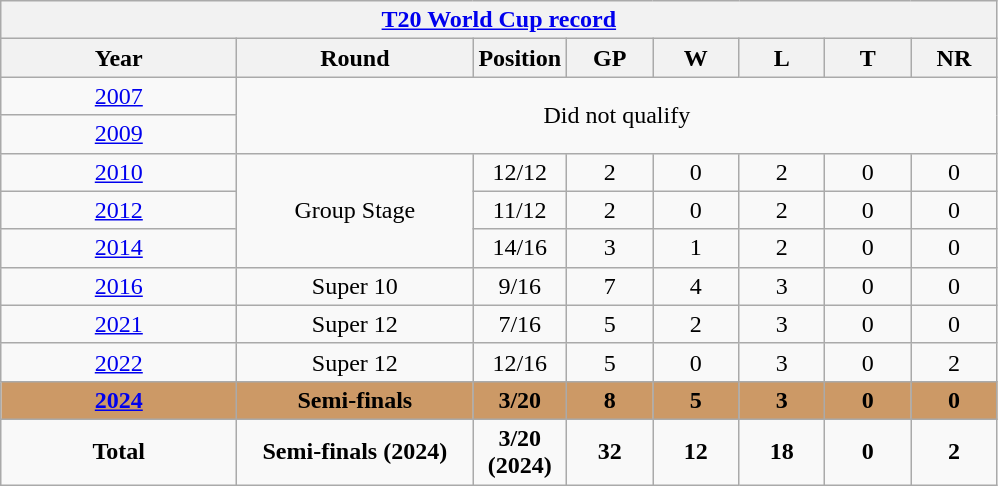<table class="wikitable" style="text-align: center; width=900px;">
<tr>
<th colspan=9><a href='#'>T20 World Cup record</a></th>
</tr>
<tr>
<th width=150>Year</th>
<th width=150>Round</th>
<th width=50>Position</th>
<th width=50>GP</th>
<th width=50>W</th>
<th width=50>L</th>
<th width=50>T</th>
<th width=50>NR</th>
</tr>
<tr>
<td> <a href='#'>2007</a></td>
<td colspan="7" rowspan=2>Did not qualify</td>
</tr>
<tr>
<td> <a href='#'>2009</a></td>
</tr>
<tr>
<td> <a href='#'>2010</a></td>
<td rowspan=3>Group Stage</td>
<td>12/12</td>
<td>2</td>
<td>0</td>
<td>2</td>
<td>0</td>
<td>0</td>
</tr>
<tr>
<td> <a href='#'>2012</a></td>
<td>11/12</td>
<td>2</td>
<td>0</td>
<td>2</td>
<td>0</td>
<td>0</td>
</tr>
<tr>
<td> <a href='#'>2014</a></td>
<td>14/16</td>
<td>3</td>
<td>1</td>
<td>2</td>
<td>0</td>
<td>0</td>
</tr>
<tr>
<td> <a href='#'>2016</a></td>
<td>Super 10</td>
<td>9/16</td>
<td>7</td>
<td>4</td>
<td>3</td>
<td>0</td>
<td>0</td>
</tr>
<tr>
<td> <a href='#'>2021</a></td>
<td>Super 12</td>
<td>7/16</td>
<td>5</td>
<td>2</td>
<td>3</td>
<td>0</td>
<td>0</td>
</tr>
<tr>
<td> <a href='#'>2022</a></td>
<td>Super 12</td>
<td>12/16</td>
<td>5</td>
<td>0</td>
<td>3</td>
<td>0</td>
<td>2</td>
</tr>
<tr style="background:#cc9966">
<td><strong> <a href='#'>2024</a></strong></td>
<td><strong>Semi-finals</strong></td>
<td><strong>3/20</strong></td>
<td><strong>8</strong></td>
<td><strong>5</strong></td>
<td><strong>3</strong></td>
<td><strong>0</strong></td>
<td><strong>0</strong></td>
</tr>
<tr>
<td><strong>Total</strong></td>
<td><strong>Semi-finals (2024)</strong></td>
<td><strong>3/20 (2024)</strong></td>
<td><strong>32</strong></td>
<td><strong>12</strong></td>
<td><strong>18</strong></td>
<td><strong>0</strong></td>
<td><strong>2</strong></td>
</tr>
</table>
